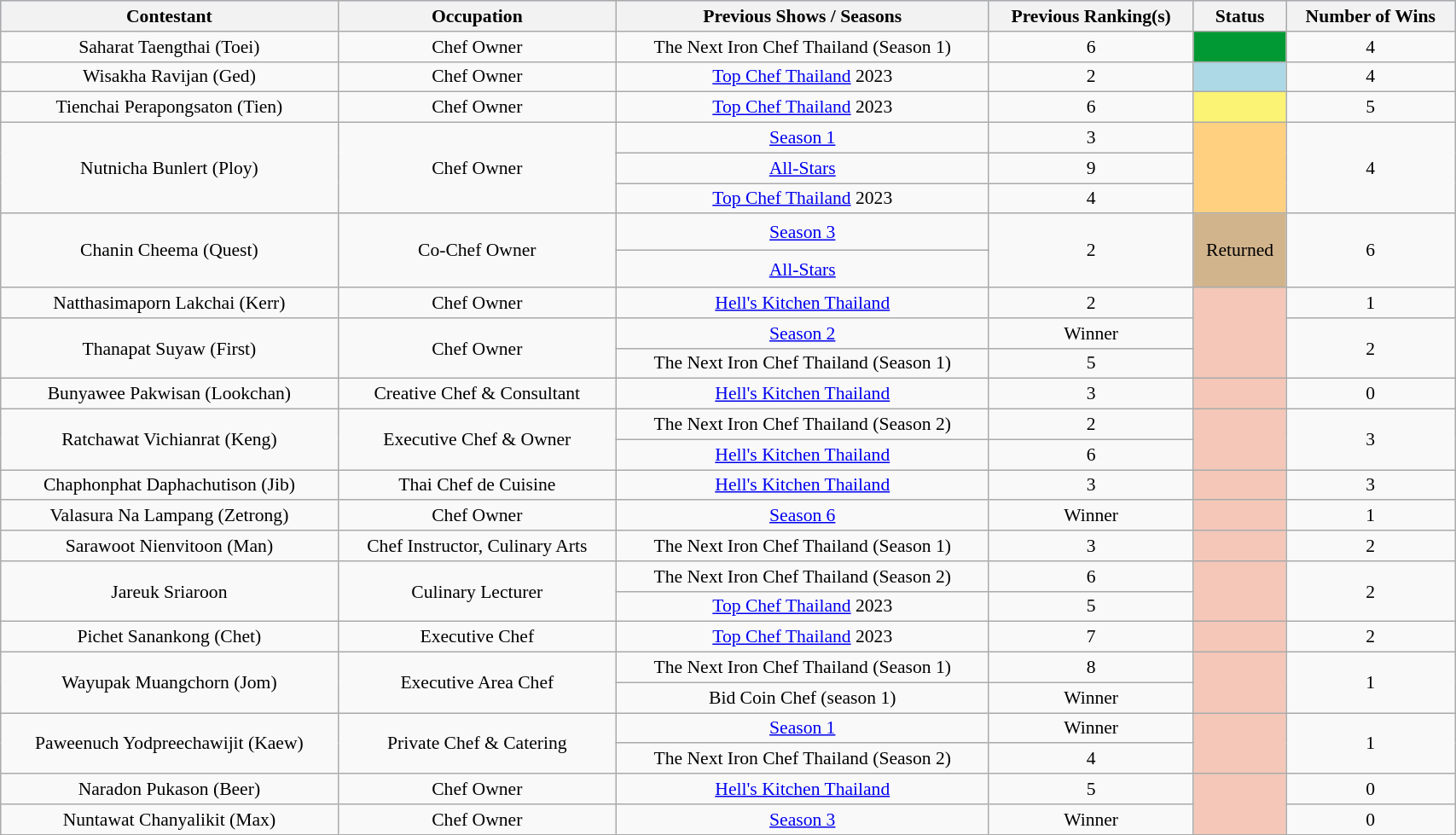<table class="wikitable sortable" style="text-align:center; font-size:90%; width:90%;">
<tr style="background:#C1D8FF;">
<th>Contestant</th>
<th>Occupation</th>
<th>Previous Shows / Seasons</th>
<th>Previous Ranking(s)</th>
<th>Status</th>
<th>Number of Wins</th>
</tr>
<tr>
<td>Saharat Taengthai (Toei)</td>
<td>Chef Owner</td>
<td>The Next Iron Chef Thailand (Season 1)</td>
<td>6</td>
<td bgcolor=009933><span> </span></td>
<td>4</td>
</tr>
<tr>
<td>Wisakha Ravijan (Ged)</td>
<td>Chef Owner</td>
<td><a href='#'>Top Chef Thailand</a> 2023</td>
<td>2</td>
<td style="background:lightblue;"></td>
<td>4</td>
</tr>
<tr>
<td>Tienchai Perapongsaton (Tien)</td>
<td>Chef Owner</td>
<td><a href='#'>Top Chef Thailand</a> 2023</td>
<td>6</td>
<td style="background:#fbf373;"></td>
<td>5</td>
</tr>
<tr>
<td rowspan="3">Nutnicha Bunlert (Ploy)</td>
<td rowspan="3">Chef Owner</td>
<td><a href='#'>Season 1</a></td>
<td>3</td>
<td rowspan="3" bgcolor=FFD080></td>
<td rowspan="3">4</td>
</tr>
<tr>
<td><a href='#'>All-Stars</a></td>
<td>9</td>
</tr>
<tr>
<td><a href='#'>Top Chef Thailand</a> 2023</td>
<td>4</td>
</tr>
<tr>
<td rowspan="2">Chanin Cheema (Quest)</td>
<td rowspan="2">Co-Chef Owner</td>
<td><a href='#'>Season 3</a></td>
<td rowspan="2">2</td>
<td rowspan="2" style="background:tan;"><br>Returned<br> <br> </td>
<td rowspan="2">6</td>
</tr>
<tr>
<td><a href='#'>All-Stars</a></td>
</tr>
<tr>
<td>Natthasimaporn Lakchai (Kerr)</td>
<td>Chef Owner</td>
<td><a href='#'>Hell's Kitchen Thailand</a></td>
<td>2</td>
<td rowspan="3" bgcolor="F4C7B8"></td>
<td>1</td>
</tr>
<tr>
<td rowspan="2">Thanapat Suyaw (First)</td>
<td rowspan="2">Chef Owner</td>
<td><a href='#'>Season 2</a></td>
<td>Winner</td>
<td rowspan="2">2</td>
</tr>
<tr>
<td>The Next Iron Chef Thailand (Season 1)</td>
<td>5</td>
</tr>
<tr>
<td>Bunyawee Pakwisan (Lookchan)</td>
<td>Creative Chef & Consultant</td>
<td><a href='#'>Hell's Kitchen Thailand</a></td>
<td>3</td>
<td bgcolor="F4C7B8"></td>
<td>0</td>
</tr>
<tr>
<td rowspan="2">Ratchawat Vichianrat (Keng)</td>
<td rowspan="2">Executive Chef & Owner</td>
<td>The Next Iron Chef Thailand (Season 2)</td>
<td>2</td>
<td rowspan="2" bgcolor="F4C7B8"></td>
<td rowspan="2">3</td>
</tr>
<tr>
<td><a href='#'>Hell's Kitchen Thailand</a></td>
<td>6</td>
</tr>
<tr>
<td>Chaphonphat Daphachutison (Jib)</td>
<td>Thai Chef de Cuisine</td>
<td><a href='#'>Hell's Kitchen Thailand</a></td>
<td>3</td>
<td bgcolor="F4C7B8"></td>
<td>3</td>
</tr>
<tr>
<td>Valasura Na Lampang (Zetrong)</td>
<td>Chef Owner</td>
<td><a href='#'>Season 6</a></td>
<td>Winner</td>
<td bgcolor="F4C7B8"></td>
<td>1</td>
</tr>
<tr>
<td>Sarawoot Nienvitoon (Man)</td>
<td>Chef Instructor, Culinary Arts</td>
<td>The Next Iron Chef Thailand (Season 1)</td>
<td>3</td>
<td bgcolor="F4C7B8"></td>
<td>2</td>
</tr>
<tr>
<td rowspan="2">Jareuk Sriaroon</td>
<td rowspan="2">Culinary Lecturer</td>
<td>The Next Iron Chef Thailand (Season 2)</td>
<td>6</td>
<td rowspan="2" bgcolor="F4C7B8"></td>
<td rowspan="2">2</td>
</tr>
<tr>
<td><a href='#'>Top Chef Thailand</a> 2023</td>
<td>5</td>
</tr>
<tr>
<td>Pichet Sanankong (Chet)</td>
<td>Executive Chef</td>
<td><a href='#'>Top Chef Thailand</a> 2023</td>
<td>7</td>
<td bgcolor="F4C7B8"></td>
<td>2</td>
</tr>
<tr>
<td rowspan="2">Wayupak Muangchorn (Jom)</td>
<td rowspan="2">Executive Area Chef</td>
<td>The Next Iron Chef Thailand (Season 1)</td>
<td>8</td>
<td rowspan="2" bgcolor="F4C7B8"></td>
<td rowspan="2">1</td>
</tr>
<tr>
<td>Bid Coin Chef (season 1)</td>
<td>Winner</td>
</tr>
<tr>
<td rowspan="2">Paweenuch Yodpreechawijit (Kaew)</td>
<td rowspan="2">Private Chef & Catering</td>
<td><a href='#'>Season 1</a></td>
<td>Winner</td>
<td rowspan="2" bgcolor="F4C7B8"></td>
<td rowspan="2">1</td>
</tr>
<tr>
<td>The Next Iron Chef Thailand (Season 2)</td>
<td>4</td>
</tr>
<tr>
<td>Naradon Pukason (Beer)</td>
<td>Chef Owner</td>
<td><a href='#'>Hell's Kitchen Thailand</a></td>
<td>5</td>
<td rowspan="2" bgcolor="F4C7B8"></td>
<td>0</td>
</tr>
<tr>
<td>Nuntawat Chanyalikit (Max)</td>
<td>Chef Owner</td>
<td><a href='#'>Season 3</a></td>
<td>Winner</td>
<td>0</td>
</tr>
</table>
